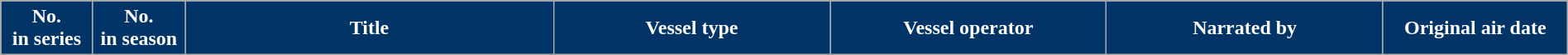<table class="wikitable plainrowheaders" style="width:100%; margin:auto;">
<tr>
<th scope="col" style="background-color: #003366; color: #ffffff;" width="5%">No.<br>in series</th>
<th scope="col" style="background-color: #003366; color: #ffffff;" width="5%">No.<br>in season</th>
<th scope="col" style="background-color: #003366; color: #ffffff;" width="20%">Title</th>
<th scope="col" style="background-color: #003366; color: #ffffff;" width="15%">Vessel type</th>
<th scope="col" style="background-color: #003366; color: #ffffff;" width="15%">Vessel operator</th>
<th scope="col" style="background-color: #003366; color: #ffffff;" width="15%">Narrated by</th>
<th scope="col" style="background-color: #003366; color: #ffffff;" width="10%">Original air date<br>




</th>
</tr>
</table>
